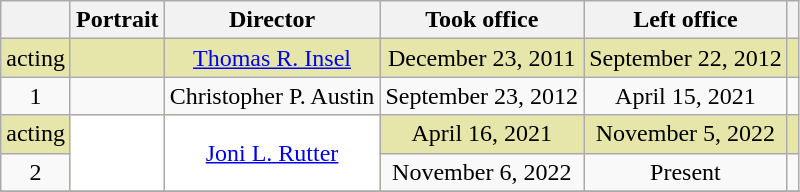<table class=wikitable style="text-align:center">
<tr>
<th></th>
<th>Portrait</th>
<th>Director</th>
<th>Took office</th>
<th>Left office</th>
<th></th>
</tr>
<tr bgcolor="#e6e6aa">
<td>acting</td>
<td></td>
<td><a href='#'>Thomas R. Insel</a></td>
<td>December 23, 2011</td>
<td>September 22, 2012</td>
<td></td>
</tr>
<tr>
<td>1</td>
<td></td>
<td>Christopher P. Austin</td>
<td>September 23, 2012</td>
<td>April 15, 2021</td>
<td></td>
</tr>
<tr bgcolor="#e6e6aa">
<td>acting</td>
<td rowspan="2" bgcolor="#ffffff"></td>
<td rowspan="2" bgcolor="#ffffff"><a href='#'>Joni L. Rutter</a></td>
<td>April 16, 2021</td>
<td>November 5, 2022</td>
<td></td>
</tr>
<tr>
<td>2</td>
<td>November 6, 2022</td>
<td>Present</td>
<td></td>
</tr>
<tr>
</tr>
</table>
